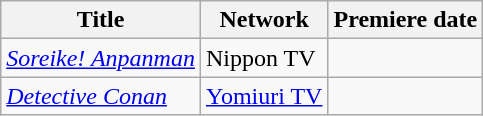<table class="wikitable sortable">
<tr>
<th>Title</th>
<th>Network</th>
<th>Premiere date</th>
</tr>
<tr>
<td><em><a href='#'>Soreike! Anpanman</a></em></td>
<td>Nippon TV</td>
<td></td>
</tr>
<tr>
<td><em><a href='#'>Detective Conan</a></em></td>
<td><a href='#'>Yomiuri TV</a></td>
<td></td>
</tr>
</table>
